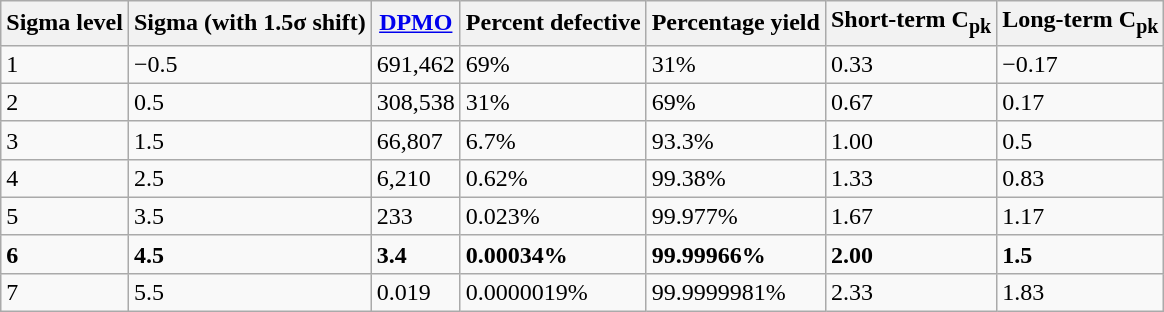<table class="wikitable">
<tr>
<th>Sigma level</th>
<th>Sigma (with 1.5σ shift)</th>
<th><a href='#'>DPMO</a></th>
<th>Percent defective</th>
<th>Percentage yield</th>
<th>Short-term C<sub>pk</sub></th>
<th>Long-term C<sub>pk</sub><br></th>
</tr>
<tr>
<td>1</td>
<td>−0.5</td>
<td>691,462</td>
<td>69%</td>
<td>31%</td>
<td>0.33</td>
<td>−0.17</td>
</tr>
<tr>
<td>2</td>
<td>0.5</td>
<td>308,538</td>
<td>31%</td>
<td>69%</td>
<td>0.67</td>
<td>0.17</td>
</tr>
<tr>
<td>3</td>
<td>1.5</td>
<td>66,807</td>
<td>6.7%</td>
<td>93.3%</td>
<td>1.00</td>
<td>0.5</td>
</tr>
<tr>
<td>4</td>
<td>2.5</td>
<td>6,210</td>
<td>0.62%</td>
<td>99.38%</td>
<td>1.33</td>
<td>0.83</td>
</tr>
<tr>
<td>5</td>
<td>3.5</td>
<td>233</td>
<td>0.023%</td>
<td>99.977%</td>
<td>1.67</td>
<td>1.17</td>
</tr>
<tr>
<td><strong>6</strong></td>
<td><strong>4.5</strong></td>
<td><strong>3.4</strong></td>
<td><strong>0.00034%</strong></td>
<td><strong>99.99966%</strong></td>
<td><strong>2.00</strong></td>
<td><strong>1.5</strong></td>
</tr>
<tr>
<td>7</td>
<td>5.5</td>
<td>0.019</td>
<td>0.0000019%</td>
<td>99.9999981%</td>
<td>2.33</td>
<td>1.83</td>
</tr>
</table>
